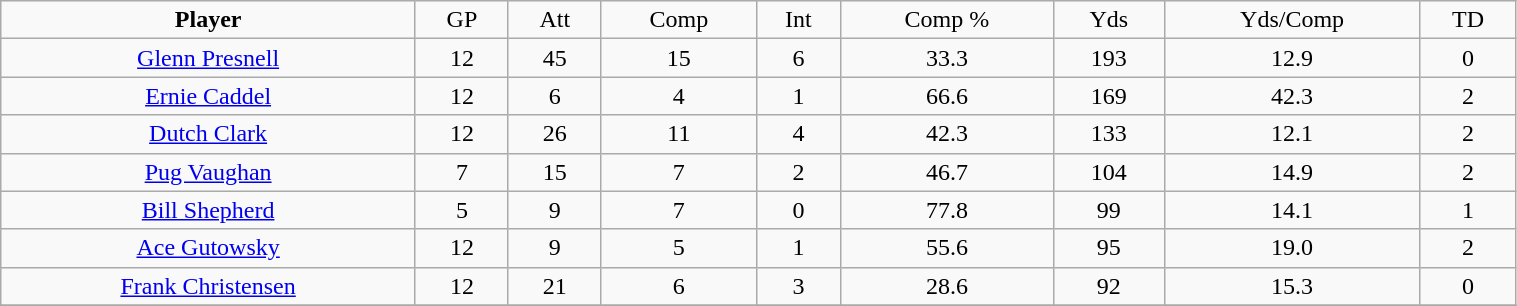<table class="wikitable" width="80%">
<tr align="center">
<td><strong>Player</strong></td>
<td>GP</td>
<td>Att</td>
<td>Comp</td>
<td>Int</td>
<td>Comp %</td>
<td>Yds</td>
<td>Yds/Comp</td>
<td>TD</td>
</tr>
<tr align="center" bgcolor="">
<td><a href='#'>Glenn Presnell</a></td>
<td>12</td>
<td>45</td>
<td>15</td>
<td>6</td>
<td>33.3</td>
<td>193</td>
<td>12.9</td>
<td>0</td>
</tr>
<tr align="center" bgcolor="">
<td><a href='#'>Ernie Caddel</a></td>
<td>12</td>
<td>6</td>
<td>4</td>
<td>1</td>
<td>66.6</td>
<td>169</td>
<td>42.3</td>
<td>2</td>
</tr>
<tr align="center" bgcolor="">
<td><a href='#'>Dutch Clark</a></td>
<td>12</td>
<td>26</td>
<td>11</td>
<td>4</td>
<td>42.3</td>
<td>133</td>
<td>12.1</td>
<td>2</td>
</tr>
<tr align="center" bgcolor="">
<td><a href='#'>Pug Vaughan</a></td>
<td>7</td>
<td>15</td>
<td>7</td>
<td>2</td>
<td>46.7</td>
<td>104</td>
<td>14.9</td>
<td>2</td>
</tr>
<tr align="center" bgcolor="">
<td><a href='#'>Bill Shepherd</a></td>
<td>5</td>
<td>9</td>
<td>7</td>
<td>0</td>
<td>77.8</td>
<td>99</td>
<td>14.1</td>
<td>1</td>
</tr>
<tr align="center" bgcolor="">
<td><a href='#'>Ace Gutowsky</a></td>
<td>12</td>
<td>9</td>
<td>5</td>
<td>1</td>
<td>55.6</td>
<td>95</td>
<td>19.0</td>
<td>2</td>
</tr>
<tr align="center" bgcolor="">
<td><a href='#'>Frank Christensen</a></td>
<td>12</td>
<td>21</td>
<td>6</td>
<td>3</td>
<td>28.6</td>
<td>92</td>
<td>15.3</td>
<td>0</td>
</tr>
<tr align="center" bgcolor="">
</tr>
</table>
